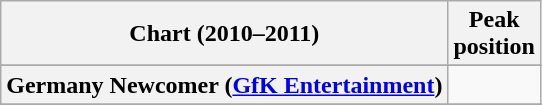<table class="wikitable sortable plainrowheaders">
<tr>
<th>Chart (2010–2011)</th>
<th>Peak<br>position</th>
</tr>
<tr>
</tr>
<tr>
</tr>
<tr>
<th scope="row">Germany Newcomer (<a href='#'>GfK Entertainment</a>)</th>
<td></td>
</tr>
<tr>
</tr>
<tr>
</tr>
</table>
